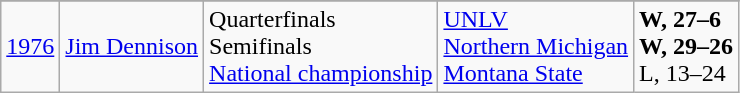<table class="wikitable">
<tr>
</tr>
<tr>
<td><a href='#'>1976</a></td>
<td><a href='#'>Jim Dennison</a></td>
<td>Quarterfinals<br>Semifinals<br><a href='#'>National championship</a></td>
<td><a href='#'>UNLV</a><br><a href='#'>Northern Michigan</a><br><a href='#'>Montana State</a></td>
<td><strong>W, 27–6</strong><br><strong>W, 29–26</strong><br>L, 13–24</td>
</tr>
</table>
